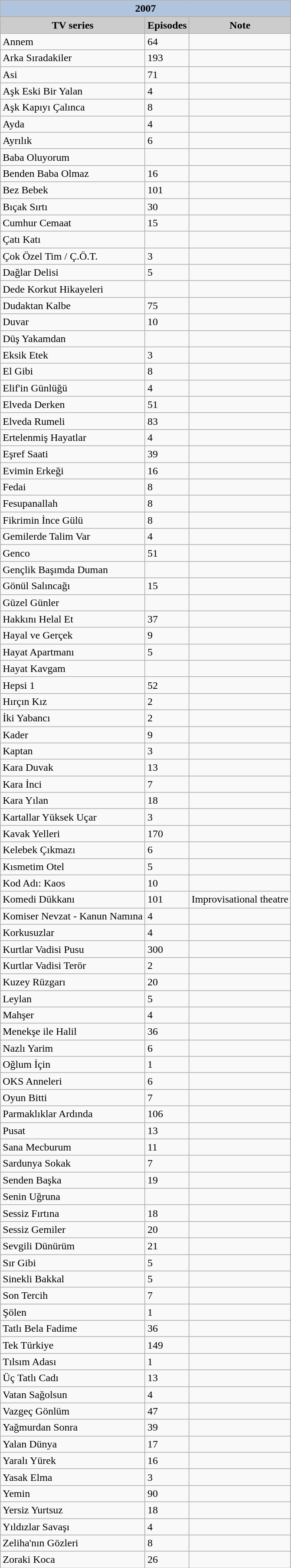<table class="wikitable sortable">
<tr>
<th colspan="3" style="background-color:LightSteelBlue">2007</th>
</tr>
<tr>
<th style="background-color:#CCCCCC">TV series</th>
<th style="background-color:#CCCCCC">Episodes</th>
<th style="background-color:#CCCCCC">Note</th>
</tr>
<tr>
<td>Annem</td>
<td>64</td>
<td></td>
</tr>
<tr>
<td>Arka Sıradakiler</td>
<td>193</td>
<td></td>
</tr>
<tr>
<td>Asi</td>
<td>71</td>
<td></td>
</tr>
<tr>
<td>Aşk Eski Bir Yalan</td>
<td>4</td>
<td></td>
</tr>
<tr>
<td>Aşk Kapıyı Çalınca</td>
<td>8</td>
<td></td>
</tr>
<tr>
<td>Ayda</td>
<td>4</td>
<td></td>
</tr>
<tr>
<td>Ayrılık</td>
<td>6</td>
<td></td>
</tr>
<tr>
<td>Baba Oluyorum</td>
<td></td>
<td></td>
</tr>
<tr>
<td>Benden Baba Olmaz</td>
<td>16</td>
<td></td>
</tr>
<tr>
<td>Bez Bebek</td>
<td>101</td>
<td></td>
</tr>
<tr>
<td>Bıçak Sırtı</td>
<td>30</td>
<td></td>
</tr>
<tr>
<td>Cumhur Cemaat</td>
<td>15</td>
<td></td>
</tr>
<tr>
<td>Çatı Katı</td>
<td></td>
<td></td>
</tr>
<tr>
<td>Çok Özel Tim / Ç.Ö.T.</td>
<td>3</td>
<td></td>
</tr>
<tr>
<td>Dağlar Delisi</td>
<td>5</td>
<td></td>
</tr>
<tr>
<td>Dede Korkut Hikayeleri</td>
<td></td>
<td></td>
</tr>
<tr>
<td>Dudaktan Kalbe</td>
<td>75</td>
<td></td>
</tr>
<tr>
<td>Duvar</td>
<td>10</td>
<td></td>
</tr>
<tr>
<td>Düş Yakamdan</td>
<td></td>
<td></td>
</tr>
<tr>
<td>Eksik Etek</td>
<td>3</td>
<td></td>
</tr>
<tr>
<td>El Gibi</td>
<td>8</td>
<td></td>
</tr>
<tr>
<td>Elif'in Günlüğü</td>
<td>4</td>
<td></td>
</tr>
<tr>
<td>Elveda Derken</td>
<td>51</td>
<td></td>
</tr>
<tr>
<td>Elveda Rumeli</td>
<td>83</td>
<td></td>
</tr>
<tr>
<td>Ertelenmiş Hayatlar</td>
<td>4</td>
<td></td>
</tr>
<tr>
<td>Eşref Saati</td>
<td>39</td>
<td></td>
</tr>
<tr>
<td>Evimin Erkeği</td>
<td>16</td>
<td></td>
</tr>
<tr>
<td>Fedai</td>
<td>8</td>
<td></td>
</tr>
<tr>
<td>Fesupanallah</td>
<td>8</td>
<td></td>
</tr>
<tr>
<td>Fikrimin İnce Gülü</td>
<td>8</td>
<td></td>
</tr>
<tr>
<td>Gemilerde Talim Var</td>
<td>4</td>
<td></td>
</tr>
<tr>
<td>Genco</td>
<td>51</td>
<td></td>
</tr>
<tr>
<td>Gençlik Başımda Duman</td>
<td></td>
<td></td>
</tr>
<tr>
<td>Gönül Salıncağı</td>
<td>15</td>
<td></td>
</tr>
<tr>
<td>Güzel Günler</td>
<td></td>
<td></td>
</tr>
<tr>
<td>Hakkını Helal Et</td>
<td>37</td>
<td></td>
</tr>
<tr>
<td>Hayal ve Gerçek</td>
<td>9</td>
<td></td>
</tr>
<tr>
<td>Hayat Apartmanı</td>
<td>5</td>
<td></td>
</tr>
<tr>
<td>Hayat Kavgam</td>
<td></td>
<td></td>
</tr>
<tr>
<td>Hepsi 1</td>
<td>52</td>
<td></td>
</tr>
<tr>
<td>Hırçın Kız</td>
<td>2</td>
<td></td>
</tr>
<tr>
<td>İki Yabancı</td>
<td>2</td>
<td></td>
</tr>
<tr>
<td>Kader</td>
<td>9</td>
<td></td>
</tr>
<tr>
<td>Kaptan</td>
<td>3</td>
<td></td>
</tr>
<tr>
<td>Kara Duvak</td>
<td>13</td>
<td></td>
</tr>
<tr>
<td>Kara İnci</td>
<td>7</td>
<td></td>
</tr>
<tr>
<td>Kara Yılan</td>
<td>18</td>
<td></td>
</tr>
<tr>
<td>Kartallar Yüksek Uçar</td>
<td>3</td>
<td></td>
</tr>
<tr>
<td>Kavak Yelleri</td>
<td>170</td>
<td></td>
</tr>
<tr>
<td>Kelebek Çıkmazı</td>
<td>6</td>
<td></td>
</tr>
<tr>
<td>Kısmetim Otel</td>
<td>5</td>
<td></td>
</tr>
<tr>
<td>Kod Adı: Kaos</td>
<td>10</td>
<td></td>
</tr>
<tr>
<td>Komedi Dükkanı</td>
<td>101</td>
<td>Improvisational theatre</td>
</tr>
<tr>
<td>Komiser Nevzat - Kanun Namına</td>
<td>4</td>
<td></td>
</tr>
<tr>
<td>Korkusuzlar</td>
<td>4</td>
<td></td>
</tr>
<tr>
<td>Kurtlar Vadisi Pusu</td>
<td>300</td>
<td></td>
</tr>
<tr>
<td>Kurtlar Vadisi Terör</td>
<td>2</td>
<td></td>
</tr>
<tr>
<td>Kuzey Rüzgarı</td>
<td>20</td>
<td></td>
</tr>
<tr>
<td>Leylan</td>
<td>5</td>
<td></td>
</tr>
<tr>
<td>Mahşer</td>
<td>4</td>
<td></td>
</tr>
<tr>
<td>Menekşe ile Halil</td>
<td>36</td>
<td></td>
</tr>
<tr>
<td>Nazlı Yarim</td>
<td>6</td>
<td></td>
</tr>
<tr>
<td>Oğlum İçin</td>
<td>1</td>
<td></td>
</tr>
<tr>
<td>OKS Anneleri</td>
<td>6</td>
<td></td>
</tr>
<tr>
<td>Oyun Bitti</td>
<td>7</td>
<td></td>
</tr>
<tr>
<td>Parmaklıklar Ardında</td>
<td>106</td>
<td></td>
</tr>
<tr>
<td>Pusat</td>
<td>13</td>
<td></td>
</tr>
<tr>
<td>Sana Mecburum</td>
<td>11</td>
<td></td>
</tr>
<tr>
<td>Sardunya Sokak</td>
<td>7</td>
<td></td>
</tr>
<tr>
<td>Senden Başka</td>
<td>19</td>
<td></td>
</tr>
<tr>
<td>Senin Uğruna</td>
<td></td>
<td></td>
</tr>
<tr>
<td>Sessiz Fırtına</td>
<td>18</td>
<td></td>
</tr>
<tr>
<td>Sessiz Gemiler</td>
<td>20</td>
<td></td>
</tr>
<tr>
<td>Sevgili Dünürüm</td>
<td>21</td>
<td></td>
</tr>
<tr>
<td>Sır Gibi</td>
<td>5</td>
<td></td>
</tr>
<tr>
<td>Sinekli Bakkal</td>
<td>5</td>
<td></td>
</tr>
<tr>
<td>Son Tercih</td>
<td>7</td>
<td></td>
</tr>
<tr>
<td>Şölen</td>
<td>1</td>
<td></td>
</tr>
<tr>
<td>Tatlı Bela Fadime</td>
<td>36</td>
<td></td>
</tr>
<tr>
<td>Tek Türkiye</td>
<td>149</td>
<td></td>
</tr>
<tr>
<td>Tılsım Adası</td>
<td>1</td>
<td></td>
</tr>
<tr>
<td>Üç Tatlı Cadı</td>
<td>13</td>
<td></td>
</tr>
<tr>
<td>Vatan Sağolsun</td>
<td>4</td>
<td></td>
</tr>
<tr>
<td>Vazgeç Gönlüm</td>
<td>47</td>
<td></td>
</tr>
<tr>
<td>Yağmurdan Sonra</td>
<td>39</td>
<td></td>
</tr>
<tr>
<td>Yalan Dünya</td>
<td>17</td>
<td></td>
</tr>
<tr>
<td>Yaralı Yürek</td>
<td>16</td>
<td></td>
</tr>
<tr>
<td>Yasak Elma</td>
<td>3</td>
<td></td>
</tr>
<tr>
<td>Yemin</td>
<td>90</td>
<td></td>
</tr>
<tr>
<td>Yersiz Yurtsuz</td>
<td>18</td>
<td></td>
</tr>
<tr>
<td>Yıldızlar Savaşı</td>
<td>4</td>
</tr>
<tr>
<td>Zeliha'nın Gözleri</td>
<td>8</td>
<td></td>
</tr>
<tr>
<td>Zoraki Koca</td>
<td>26</td>
<td></td>
</tr>
</table>
